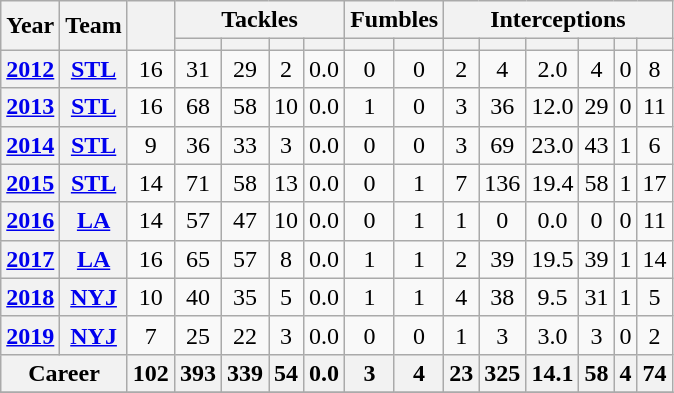<table class="wikitable sortable" style="text-align:center;">
<tr>
<th rowspan="2">Year</th>
<th rowspan="2">Team</th>
<th rowspan="2"></th>
<th colspan="4">Tackles</th>
<th colspan="2">Fumbles</th>
<th colspan="6">Interceptions</th>
</tr>
<tr>
<th></th>
<th></th>
<th></th>
<th></th>
<th></th>
<th></th>
<th></th>
<th></th>
<th></th>
<th></th>
<th></th>
<th></th>
</tr>
<tr>
<th><a href='#'>2012</a></th>
<th><a href='#'>STL</a></th>
<td>16</td>
<td>31</td>
<td>29</td>
<td>2</td>
<td>0.0</td>
<td>0</td>
<td>0</td>
<td>2</td>
<td>4</td>
<td>2.0</td>
<td>4</td>
<td>0</td>
<td>8</td>
</tr>
<tr>
<th><a href='#'>2013</a></th>
<th><a href='#'>STL</a></th>
<td>16</td>
<td>68</td>
<td>58</td>
<td>10</td>
<td>0.0</td>
<td>1</td>
<td>0</td>
<td>3</td>
<td>36</td>
<td>12.0</td>
<td>29</td>
<td>0</td>
<td>11</td>
</tr>
<tr>
<th><a href='#'>2014</a></th>
<th><a href='#'>STL</a></th>
<td>9</td>
<td>36</td>
<td>33</td>
<td>3</td>
<td>0.0</td>
<td>0</td>
<td>0</td>
<td>3</td>
<td>69</td>
<td>23.0</td>
<td>43</td>
<td>1</td>
<td>6</td>
</tr>
<tr>
<th><a href='#'>2015</a></th>
<th><a href='#'>STL</a></th>
<td>14</td>
<td>71</td>
<td>58</td>
<td>13</td>
<td>0.0</td>
<td>0</td>
<td>1</td>
<td>7</td>
<td>136</td>
<td>19.4</td>
<td>58</td>
<td>1</td>
<td>17</td>
</tr>
<tr>
<th><a href='#'>2016</a></th>
<th><a href='#'>LA</a></th>
<td>14</td>
<td>57</td>
<td>47</td>
<td>10</td>
<td>0.0</td>
<td>0</td>
<td>1</td>
<td>1</td>
<td>0</td>
<td>0.0</td>
<td>0</td>
<td>0</td>
<td>11</td>
</tr>
<tr>
<th><a href='#'>2017</a></th>
<th><a href='#'>LA</a></th>
<td>16</td>
<td>65</td>
<td>57</td>
<td>8</td>
<td>0.0</td>
<td>1</td>
<td>1</td>
<td>2</td>
<td>39</td>
<td>19.5</td>
<td>39</td>
<td>1</td>
<td>14</td>
</tr>
<tr>
<th><a href='#'>2018</a></th>
<th><a href='#'>NYJ</a></th>
<td>10</td>
<td>40</td>
<td>35</td>
<td>5</td>
<td>0.0</td>
<td>1</td>
<td>1</td>
<td>4</td>
<td>38</td>
<td>9.5</td>
<td>31</td>
<td>1</td>
<td>5</td>
</tr>
<tr>
<th><a href='#'>2019</a></th>
<th><a href='#'>NYJ</a></th>
<td>7</td>
<td>25</td>
<td>22</td>
<td>3</td>
<td>0.0</td>
<td>0</td>
<td>0</td>
<td>1</td>
<td>3</td>
<td>3.0</td>
<td>3</td>
<td>0</td>
<td>2</td>
</tr>
<tr>
<th colspan="2">Career</th>
<th>102</th>
<th>393</th>
<th>339</th>
<th>54</th>
<th>0.0</th>
<th>3</th>
<th>4</th>
<th>23</th>
<th>325</th>
<th>14.1</th>
<th>58</th>
<th>4</th>
<th>74</th>
</tr>
<tr>
</tr>
</table>
